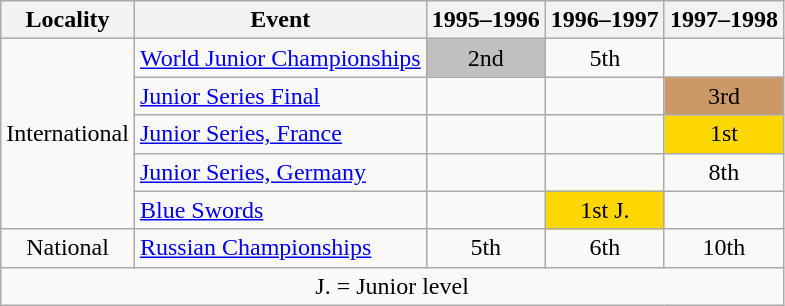<table class="wikitable" style="text-align:center">
<tr>
<th>Locality</th>
<th>Event</th>
<th>1995–1996</th>
<th>1996–1997</th>
<th>1997–1998</th>
</tr>
<tr>
<td rowspan="5">International</td>
<td style="text-align: left;"><a href='#'>World Junior Championships</a></td>
<td style="background: silver;">2nd</td>
<td>5th</td>
<td></td>
</tr>
<tr>
<td style="text-align: left;"><a href='#'>Junior Series Final</a></td>
<td></td>
<td></td>
<td style="background: #cc9966">3rd</td>
</tr>
<tr>
<td style="text-align: left;"><a href='#'>Junior Series, France</a></td>
<td></td>
<td></td>
<td style="background: gold">1st</td>
</tr>
<tr>
<td style="text-align: left;"><a href='#'>Junior Series, Germany</a></td>
<td></td>
<td></td>
<td>8th</td>
</tr>
<tr>
<td style="text-align: left;"><a href='#'>Blue Swords</a></td>
<td></td>
<td style="background: gold">1st J.</td>
<td></td>
</tr>
<tr>
<td>National</td>
<td style="text-align: left;"><a href='#'>Russian Championships</a></td>
<td>5th</td>
<td>6th</td>
<td>10th</td>
</tr>
<tr>
<td colspan="5">J. = Junior level</td>
</tr>
</table>
